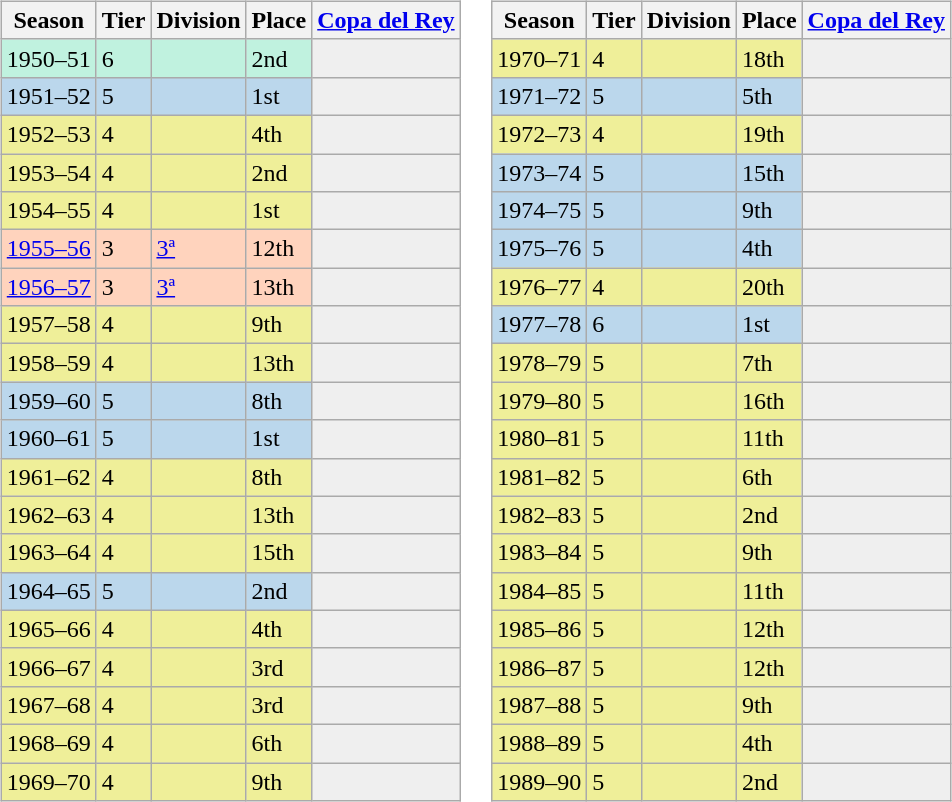<table>
<tr>
<td valign="top" width=0%><br><table class="wikitable">
<tr style="background:#f0f6fa;">
<th>Season</th>
<th>Tier</th>
<th>Division</th>
<th>Place</th>
<th><a href='#'>Copa del Rey</a></th>
</tr>
<tr>
<td style="background:#C0F2DF;">1950–51</td>
<td style="background:#C0F2DF;">6</td>
<td style="background:#C0F2DF;"></td>
<td style="background:#C0F2DF;">2nd</td>
<th style="background:#efefef;"></th>
</tr>
<tr>
<td style="background:#BBD7EC;">1951–52</td>
<td style="background:#BBD7EC;">5</td>
<td style="background:#BBD7EC;"></td>
<td style="background:#BBD7EC;">1st</td>
<th style="background:#efefef;"></th>
</tr>
<tr>
<td style="background:#EFEF99;">1952–53</td>
<td style="background:#EFEF99;">4</td>
<td style="background:#EFEF99;"></td>
<td style="background:#EFEF99;">4th</td>
<td style="background:#efefef;"></td>
</tr>
<tr>
<td style="background:#EFEF99;">1953–54</td>
<td style="background:#EFEF99;">4</td>
<td style="background:#EFEF99;"></td>
<td style="background:#EFEF99;">2nd</td>
<td style="background:#efefef;"></td>
</tr>
<tr>
<td style="background:#EFEF99;">1954–55</td>
<td style="background:#EFEF99;">4</td>
<td style="background:#EFEF99;"></td>
<td style="background:#EFEF99;">1st</td>
<td style="background:#efefef;"></td>
</tr>
<tr>
<td style="background:#FFD3BD;"><a href='#'>1955–56</a></td>
<td style="background:#FFD3BD;">3</td>
<td style="background:#FFD3BD;"><a href='#'>3ª</a></td>
<td style="background:#FFD3BD;">12th</td>
<td style="background:#efefef;"></td>
</tr>
<tr>
<td style="background:#FFD3BD;"><a href='#'>1956–57</a></td>
<td style="background:#FFD3BD;">3</td>
<td style="background:#FFD3BD;"><a href='#'>3ª</a></td>
<td style="background:#FFD3BD;">13th</td>
<td style="background:#efefef;"></td>
</tr>
<tr>
<td style="background:#EFEF99;">1957–58</td>
<td style="background:#EFEF99;">4</td>
<td style="background:#EFEF99;"></td>
<td style="background:#EFEF99;">9th</td>
<td style="background:#efefef;"></td>
</tr>
<tr>
<td style="background:#EFEF99;">1958–59</td>
<td style="background:#EFEF99;">4</td>
<td style="background:#EFEF99;"></td>
<td style="background:#EFEF99;">13th</td>
<td style="background:#efefef;"></td>
</tr>
<tr>
<td style="background:#BBD7EC;">1959–60</td>
<td style="background:#BBD7EC;">5</td>
<td style="background:#BBD7EC;"></td>
<td style="background:#BBD7EC;">8th</td>
<th style="background:#efefef;"></th>
</tr>
<tr>
<td style="background:#BBD7EC;">1960–61</td>
<td style="background:#BBD7EC;">5</td>
<td style="background:#BBD7EC;"></td>
<td style="background:#BBD7EC;">1st</td>
<th style="background:#efefef;"></th>
</tr>
<tr>
<td style="background:#EFEF99;">1961–62</td>
<td style="background:#EFEF99;">4</td>
<td style="background:#EFEF99;"></td>
<td style="background:#EFEF99;">8th</td>
<td style="background:#efefef;"></td>
</tr>
<tr>
<td style="background:#EFEF99;">1962–63</td>
<td style="background:#EFEF99;">4</td>
<td style="background:#EFEF99;"></td>
<td style="background:#EFEF99;">13th</td>
<td style="background:#efefef;"></td>
</tr>
<tr>
<td style="background:#EFEF99;">1963–64</td>
<td style="background:#EFEF99;">4</td>
<td style="background:#EFEF99;"></td>
<td style="background:#EFEF99;">15th</td>
<td style="background:#efefef;"></td>
</tr>
<tr>
<td style="background:#BBD7EC;">1964–65</td>
<td style="background:#BBD7EC;">5</td>
<td style="background:#BBD7EC;"></td>
<td style="background:#BBD7EC;">2nd</td>
<th style="background:#efefef;"></th>
</tr>
<tr>
<td style="background:#EFEF99;">1965–66</td>
<td style="background:#EFEF99;">4</td>
<td style="background:#EFEF99;"></td>
<td style="background:#EFEF99;">4th</td>
<td style="background:#efefef;"></td>
</tr>
<tr>
<td style="background:#EFEF99;">1966–67</td>
<td style="background:#EFEF99;">4</td>
<td style="background:#EFEF99;"></td>
<td style="background:#EFEF99;">3rd</td>
<td style="background:#efefef;"></td>
</tr>
<tr>
<td style="background:#EFEF99;">1967–68</td>
<td style="background:#EFEF99;">4</td>
<td style="background:#EFEF99;"></td>
<td style="background:#EFEF99;">3rd</td>
<td style="background:#efefef;"></td>
</tr>
<tr>
<td style="background:#EFEF99;">1968–69</td>
<td style="background:#EFEF99;">4</td>
<td style="background:#EFEF99;"></td>
<td style="background:#EFEF99;">6th</td>
<td style="background:#efefef;"></td>
</tr>
<tr>
<td style="background:#EFEF99;">1969–70</td>
<td style="background:#EFEF99;">4</td>
<td style="background:#EFEF99;"></td>
<td style="background:#EFEF99;">9th</td>
<th style="background:#efefef;"></th>
</tr>
</table>
</td>
<td valign="top" width=0%><br><table class="wikitable">
<tr style="background:#f0f6fa;">
<th>Season</th>
<th>Tier</th>
<th>Division</th>
<th>Place</th>
<th><a href='#'>Copa del Rey</a></th>
</tr>
<tr>
<td style="background:#EFEF99;">1970–71</td>
<td style="background:#EFEF99;">4</td>
<td style="background:#EFEF99;"></td>
<td style="background:#EFEF99;">18th</td>
<th style="background:#efefef;"></th>
</tr>
<tr>
<td style="background:#BBD7EC;">1971–72</td>
<td style="background:#BBD7EC;">5</td>
<td style="background:#BBD7EC;"></td>
<td style="background:#BBD7EC;">5th</td>
<th style="background:#efefef;"></th>
</tr>
<tr>
<td style="background:#EFEF99;">1972–73</td>
<td style="background:#EFEF99;">4</td>
<td style="background:#EFEF99;"></td>
<td style="background:#EFEF99;">19th</td>
<th style="background:#efefef;"></th>
</tr>
<tr>
<td style="background:#BBD7EC;">1973–74</td>
<td style="background:#BBD7EC;">5</td>
<td style="background:#BBD7EC;"></td>
<td style="background:#BBD7EC;">15th</td>
<th style="background:#efefef;"></th>
</tr>
<tr>
<td style="background:#BBD7EC;">1974–75</td>
<td style="background:#BBD7EC;">5</td>
<td style="background:#BBD7EC;"></td>
<td style="background:#BBD7EC;">9th</td>
<th style="background:#efefef;"></th>
</tr>
<tr>
<td style="background:#BBD7EC;">1975–76</td>
<td style="background:#BBD7EC;">5</td>
<td style="background:#BBD7EC;"></td>
<td style="background:#BBD7EC;">4th</td>
<th style="background:#efefef;"></th>
</tr>
<tr>
<td style="background:#EFEF99;">1976–77</td>
<td style="background:#EFEF99;">4</td>
<td style="background:#EFEF99;"></td>
<td style="background:#EFEF99;">20th</td>
<th style="background:#efefef;"></th>
</tr>
<tr>
<td style="background:#BBD7EC;">1977–78</td>
<td style="background:#BBD7EC;">6</td>
<td style="background:#BBD7EC;"></td>
<td style="background:#BBD7EC;">1st</td>
<th style="background:#efefef;"></th>
</tr>
<tr>
<td style="background:#EFEF99;">1978–79</td>
<td style="background:#EFEF99;">5</td>
<td style="background:#EFEF99;"></td>
<td style="background:#EFEF99;">7th</td>
<th style="background:#efefef;"></th>
</tr>
<tr>
<td style="background:#EFEF99;">1979–80</td>
<td style="background:#EFEF99;">5</td>
<td style="background:#EFEF99;"></td>
<td style="background:#EFEF99;">16th</td>
<th style="background:#efefef;"></th>
</tr>
<tr>
<td style="background:#EFEF99;">1980–81</td>
<td style="background:#EFEF99;">5</td>
<td style="background:#EFEF99;"></td>
<td style="background:#EFEF99;">11th</td>
<th style="background:#efefef;"></th>
</tr>
<tr>
<td style="background:#EFEF99;">1981–82</td>
<td style="background:#EFEF99;">5</td>
<td style="background:#EFEF99;"></td>
<td style="background:#EFEF99;">6th</td>
<th style="background:#efefef;"></th>
</tr>
<tr>
<td style="background:#EFEF99;">1982–83</td>
<td style="background:#EFEF99;">5</td>
<td style="background:#EFEF99;"></td>
<td style="background:#EFEF99;">2nd</td>
<th style="background:#efefef;"></th>
</tr>
<tr>
<td style="background:#EFEF99;">1983–84</td>
<td style="background:#EFEF99;">5</td>
<td style="background:#EFEF99;"></td>
<td style="background:#EFEF99;">9th</td>
<th style="background:#efefef;"></th>
</tr>
<tr>
<td style="background:#EFEF99;">1984–85</td>
<td style="background:#EFEF99;">5</td>
<td style="background:#EFEF99;"></td>
<td style="background:#EFEF99;">11th</td>
<th style="background:#efefef;"></th>
</tr>
<tr>
<td style="background:#EFEF99;">1985–86</td>
<td style="background:#EFEF99;">5</td>
<td style="background:#EFEF99;"></td>
<td style="background:#EFEF99;">12th</td>
<th style="background:#efefef;"></th>
</tr>
<tr>
<td style="background:#EFEF99;">1986–87</td>
<td style="background:#EFEF99;">5</td>
<td style="background:#EFEF99;"></td>
<td style="background:#EFEF99;">12th</td>
<th style="background:#efefef;"></th>
</tr>
<tr>
<td style="background:#EFEF99;">1987–88</td>
<td style="background:#EFEF99;">5</td>
<td style="background:#EFEF99;"></td>
<td style="background:#EFEF99;">9th</td>
<th style="background:#efefef;"></th>
</tr>
<tr>
<td style="background:#EFEF99;">1988–89</td>
<td style="background:#EFEF99;">5</td>
<td style="background:#EFEF99;"></td>
<td style="background:#EFEF99;">4th</td>
<th style="background:#efefef;"></th>
</tr>
<tr>
<td style="background:#EFEF99;">1989–90</td>
<td style="background:#EFEF99;">5</td>
<td style="background:#EFEF99;"></td>
<td style="background:#EFEF99;">2nd</td>
<th style="background:#efefef;"></th>
</tr>
</table>
</td>
</tr>
</table>
